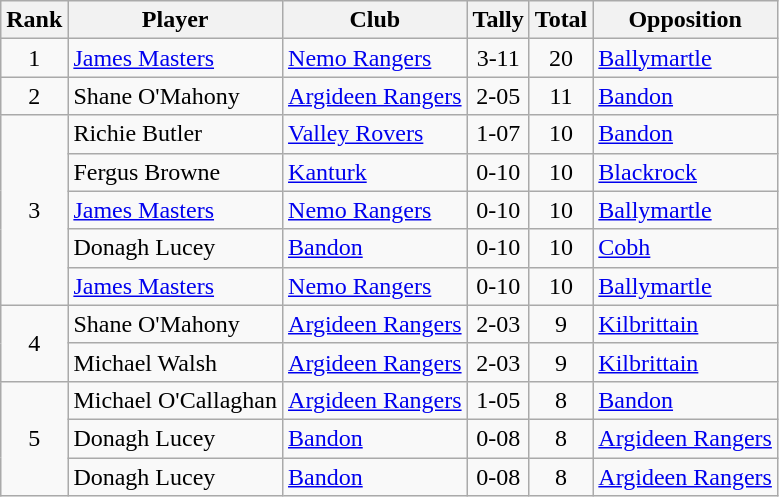<table class="wikitable">
<tr>
<th>Rank</th>
<th>Player</th>
<th>Club</th>
<th>Tally</th>
<th>Total</th>
<th>Opposition</th>
</tr>
<tr>
<td rowspan="1" style="text-align:center;">1</td>
<td><a href='#'>James Masters</a></td>
<td><a href='#'>Nemo Rangers</a></td>
<td align=center>3-11</td>
<td align=center>20</td>
<td><a href='#'>Ballymartle</a></td>
</tr>
<tr>
<td rowspan="1" style="text-align:center;">2</td>
<td>Shane O'Mahony</td>
<td><a href='#'>Argideen Rangers</a></td>
<td align=center>2-05</td>
<td align=center>11</td>
<td><a href='#'>Bandon</a></td>
</tr>
<tr>
<td rowspan="5" style="text-align:center;">3</td>
<td>Richie Butler</td>
<td><a href='#'>Valley Rovers</a></td>
<td align=center>1-07</td>
<td align=center>10</td>
<td><a href='#'>Bandon</a></td>
</tr>
<tr>
<td>Fergus Browne</td>
<td><a href='#'>Kanturk</a></td>
<td align=center>0-10</td>
<td align=center>10</td>
<td><a href='#'>Blackrock</a></td>
</tr>
<tr>
<td><a href='#'>James Masters</a></td>
<td><a href='#'>Nemo Rangers</a></td>
<td align=center>0-10</td>
<td align=center>10</td>
<td><a href='#'>Ballymartle</a></td>
</tr>
<tr>
<td>Donagh Lucey</td>
<td><a href='#'>Bandon</a></td>
<td align=center>0-10</td>
<td align=center>10</td>
<td><a href='#'>Cobh</a></td>
</tr>
<tr>
<td><a href='#'>James Masters</a></td>
<td><a href='#'>Nemo Rangers</a></td>
<td align=center>0-10</td>
<td align=center>10</td>
<td><a href='#'>Ballymartle</a></td>
</tr>
<tr>
<td rowspan="2" style="text-align:center;">4</td>
<td>Shane O'Mahony</td>
<td><a href='#'>Argideen Rangers</a></td>
<td align=center>2-03</td>
<td align=center>9</td>
<td><a href='#'>Kilbrittain</a></td>
</tr>
<tr>
<td>Michael Walsh</td>
<td><a href='#'>Argideen Rangers</a></td>
<td align=center>2-03</td>
<td align=center>9</td>
<td><a href='#'>Kilbrittain</a></td>
</tr>
<tr>
<td rowspan="3" style="text-align:center;">5</td>
<td>Michael O'Callaghan</td>
<td><a href='#'>Argideen Rangers</a></td>
<td align=center>1-05</td>
<td align=center>8</td>
<td><a href='#'>Bandon</a></td>
</tr>
<tr>
<td>Donagh Lucey</td>
<td><a href='#'>Bandon</a></td>
<td align=center>0-08</td>
<td align=center>8</td>
<td><a href='#'>Argideen Rangers</a></td>
</tr>
<tr>
<td>Donagh Lucey</td>
<td><a href='#'>Bandon</a></td>
<td align=center>0-08</td>
<td align=center>8</td>
<td><a href='#'>Argideen Rangers</a></td>
</tr>
</table>
